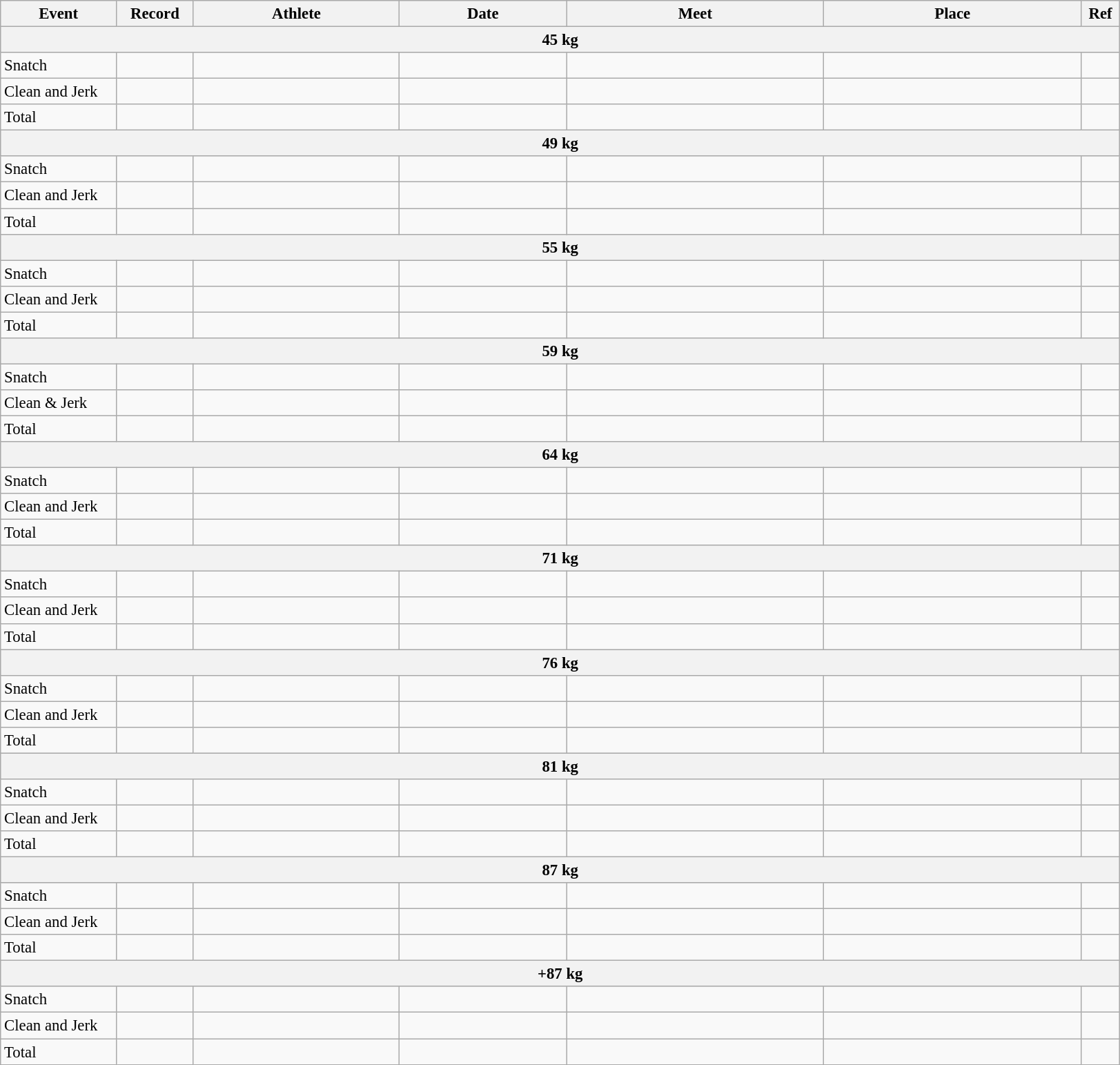<table class="wikitable" style="font-size:95%;">
<tr>
<th width=9%>Event</th>
<th width=6%>Record</th>
<th width=16%>Athlete</th>
<th width=13%>Date</th>
<th width=20%>Meet</th>
<th width=20%>Place</th>
<th width=3%>Ref</th>
</tr>
<tr bgcolor="#DDDDDD">
<th colspan="7">45 kg</th>
</tr>
<tr>
<td>Snatch</td>
<td align="center"></td>
<td></td>
<td></td>
<td></td>
<td></td>
<td></td>
</tr>
<tr>
<td>Clean and Jerk</td>
<td align="center"></td>
<td></td>
<td></td>
<td></td>
<td></td>
<td></td>
</tr>
<tr>
<td>Total</td>
<td align="center"></td>
<td></td>
<td></td>
<td></td>
<td></td>
<td></td>
</tr>
<tr bgcolor="#DDDDDD">
<th colspan="7">49 kg</th>
</tr>
<tr>
<td>Snatch</td>
<td align="center"></td>
<td></td>
<td></td>
<td></td>
<td></td>
<td></td>
</tr>
<tr>
<td>Clean and Jerk</td>
<td align="center"></td>
<td></td>
<td></td>
<td></td>
<td></td>
<td></td>
</tr>
<tr>
<td>Total</td>
<td align="center"></td>
<td></td>
<td></td>
<td></td>
<td></td>
<td></td>
</tr>
<tr bgcolor="#DDDDDD">
<th colspan="7">55 kg</th>
</tr>
<tr>
<td>Snatch</td>
<td align="center"></td>
<td></td>
<td></td>
<td></td>
<td></td>
<td></td>
</tr>
<tr>
<td>Clean and Jerk</td>
<td align="center"></td>
<td></td>
<td></td>
<td></td>
<td></td>
<td></td>
</tr>
<tr>
<td>Total</td>
<td align="center"></td>
<td></td>
<td></td>
<td></td>
<td></td>
<td></td>
</tr>
<tr bgcolor="#DDDDDD">
<th colspan="7">59 kg</th>
</tr>
<tr>
<td>Snatch</td>
<td align="center"></td>
<td></td>
<td></td>
<td></td>
<td></td>
<td></td>
</tr>
<tr>
<td>Clean & Jerk</td>
<td align="center"></td>
<td></td>
<td></td>
<td></td>
<td></td>
<td></td>
</tr>
<tr>
<td>Total</td>
<td align="center"></td>
<td></td>
<td></td>
<td></td>
<td></td>
<td></td>
</tr>
<tr bgcolor="#DDDDDD">
<th colspan="7">64 kg</th>
</tr>
<tr>
<td>Snatch</td>
<td align="center"></td>
<td></td>
<td></td>
<td></td>
<td></td>
<td></td>
</tr>
<tr>
<td>Clean and Jerk</td>
<td align="center"></td>
<td></td>
<td></td>
<td></td>
<td></td>
<td></td>
</tr>
<tr>
<td>Total</td>
<td align="center"></td>
<td></td>
<td></td>
<td></td>
<td></td>
<td></td>
</tr>
<tr bgcolor="#DDDDDD">
<th colspan="7">71 kg</th>
</tr>
<tr>
<td>Snatch</td>
<td align="center"></td>
<td></td>
<td></td>
<td></td>
<td></td>
<td></td>
</tr>
<tr>
<td>Clean and Jerk</td>
<td align="center"></td>
<td></td>
<td></td>
<td></td>
<td></td>
<td></td>
</tr>
<tr>
<td>Total</td>
<td align="center"></td>
<td></td>
<td></td>
<td></td>
<td></td>
<td></td>
</tr>
<tr bgcolor="#DDDDDD">
<th colspan="7">76 kg</th>
</tr>
<tr>
<td>Snatch</td>
<td align="center"></td>
<td></td>
<td></td>
<td></td>
<td></td>
<td></td>
</tr>
<tr>
<td>Clean and Jerk</td>
<td align="center"></td>
<td></td>
<td></td>
<td></td>
<td></td>
<td></td>
</tr>
<tr>
<td>Total</td>
<td align="center"></td>
<td></td>
<td></td>
<td></td>
<td></td>
<td></td>
</tr>
<tr bgcolor="#DDDDDD">
<th colspan="7">81 kg</th>
</tr>
<tr>
<td>Snatch</td>
<td align="center"></td>
<td></td>
<td></td>
<td></td>
<td></td>
<td></td>
</tr>
<tr>
<td>Clean and Jerk</td>
<td align="center"></td>
<td></td>
<td></td>
<td></td>
<td></td>
<td></td>
</tr>
<tr>
<td>Total</td>
<td align="center"></td>
<td></td>
<td></td>
<td></td>
<td></td>
<td></td>
</tr>
<tr bgcolor="#DDDDDD">
<th colspan="7">87 kg</th>
</tr>
<tr>
<td>Snatch</td>
<td align="center"></td>
<td></td>
<td></td>
<td></td>
<td></td>
<td></td>
</tr>
<tr>
<td>Clean and Jerk</td>
<td align="center"></td>
<td></td>
<td></td>
<td></td>
<td></td>
<td></td>
</tr>
<tr>
<td>Total</td>
<td align="center"></td>
<td></td>
<td></td>
<td></td>
<td></td>
<td></td>
</tr>
<tr bgcolor="#DDDDDD">
<th colspan="7">+87 kg</th>
</tr>
<tr>
<td>Snatch</td>
<td align="center"></td>
<td></td>
<td></td>
<td></td>
<td></td>
<td></td>
</tr>
<tr>
<td>Clean and Jerk</td>
<td align="center"></td>
<td></td>
<td></td>
<td></td>
<td></td>
<td></td>
</tr>
<tr>
<td>Total</td>
<td align="center"></td>
<td></td>
<td></td>
<td></td>
<td></td>
<td></td>
</tr>
</table>
